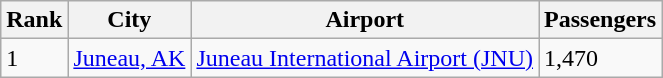<table class="wikitable">
<tr>
<th>Rank</th>
<th>City</th>
<th>Airport</th>
<th>Passengers</th>
</tr>
<tr>
<td>1</td>
<td><a href='#'>Juneau, AK</a></td>
<td><a href='#'>Juneau International Airport (JNU)</a></td>
<td>1,470</td>
</tr>
</table>
